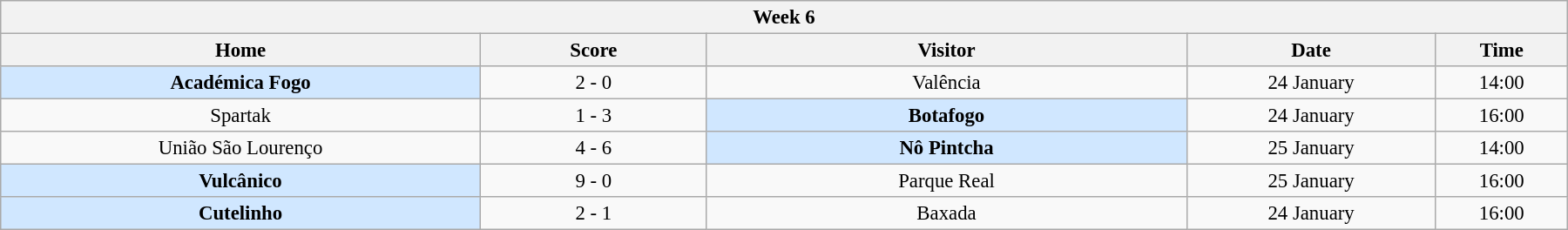<table class="wikitable" style="margin:1em auto; font-size:95%; text-align: center; width: 95%;">
<tr>
<th colspan="12"  style="with:100%;">Week 6</th>
</tr>
<tr>
<th style="width:200px;">Home</th>
<th width="90">Score</th>
<th style="width:200px;">Visitor</th>
<th style="width:100px;">Date</th>
<th style="width:50px;">Time</th>
</tr>
<tr>
<td bgcolor=#D0E7FF><strong>Académica Fogo</strong></td>
<td>2 - 0</td>
<td>Valência</td>
<td>24 January</td>
<td>14:00</td>
</tr>
<tr>
<td>Spartak</td>
<td>1 - 3</td>
<td bgcolor=#D0E7FF><strong>Botafogo</strong></td>
<td>24 January</td>
<td>16:00</td>
</tr>
<tr>
<td>União São Lourenço</td>
<td>4 - 6</td>
<td bgcolor=#D0E7FF><strong>Nô Pintcha</strong></td>
<td>25 January</td>
<td>14:00</td>
</tr>
<tr>
<td bgcolor=#D0E7FF><strong>Vulcânico</strong></td>
<td>9 - 0</td>
<td>Parque Real</td>
<td>25 January</td>
<td>16:00</td>
</tr>
<tr>
<td bgcolor=#D0E7FF><strong>Cutelinho</strong></td>
<td>2 - 1</td>
<td>Baxada</td>
<td>24 January</td>
<td>16:00</td>
</tr>
</table>
